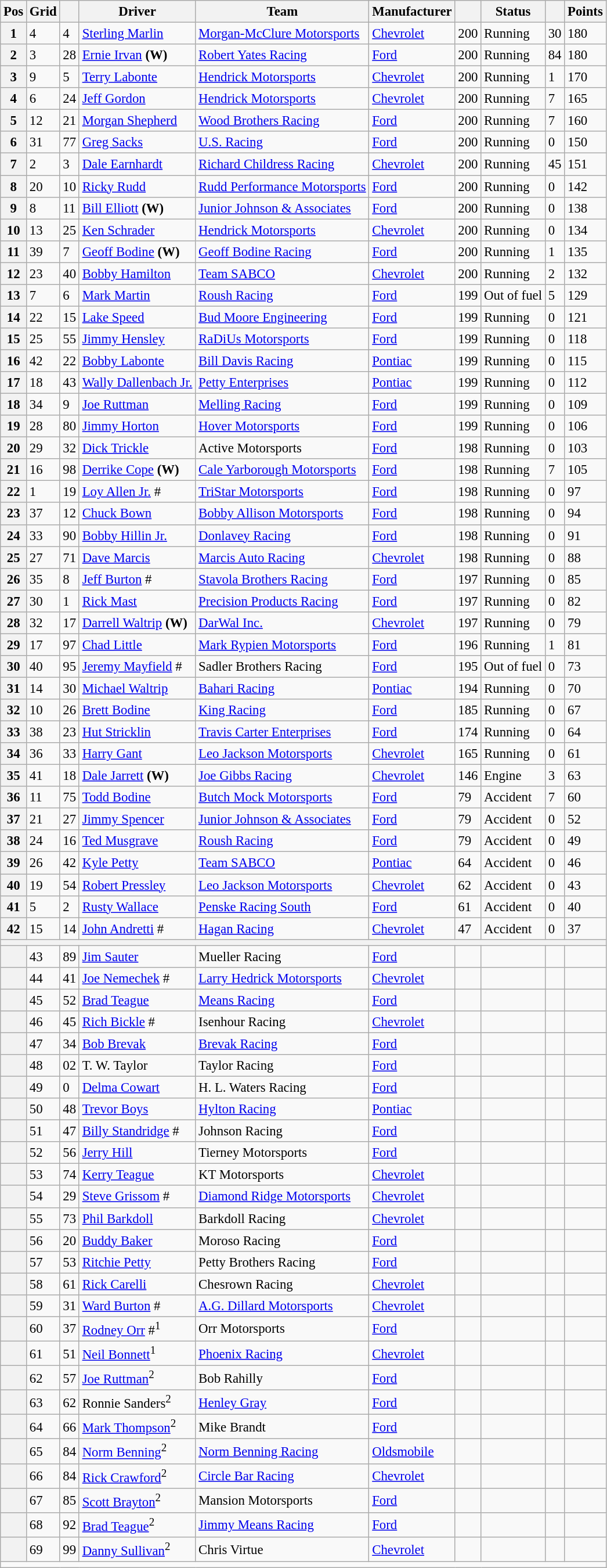<table class="sortable wikitable" style="font-size:95%">
<tr>
<th>Pos</th>
<th>Grid</th>
<th></th>
<th>Driver</th>
<th>Team</th>
<th>Manufacturer</th>
<th></th>
<th>Status</th>
<th></th>
<th>Points</th>
</tr>
<tr>
<th>1</th>
<td>4</td>
<td>4</td>
<td><a href='#'>Sterling Marlin</a></td>
<td><a href='#'>Morgan-McClure Motorsports</a></td>
<td><a href='#'>Chevrolet</a></td>
<td>200</td>
<td>Running</td>
<td>30</td>
<td>180</td>
</tr>
<tr>
<th>2</th>
<td>3</td>
<td>28</td>
<td><a href='#'>Ernie Irvan</a> <strong>(W)</strong></td>
<td><a href='#'>Robert Yates Racing</a></td>
<td><a href='#'>Ford</a></td>
<td>200</td>
<td>Running</td>
<td>84</td>
<td>180</td>
</tr>
<tr>
<th>3</th>
<td>9</td>
<td>5</td>
<td><a href='#'>Terry Labonte</a></td>
<td><a href='#'>Hendrick Motorsports</a></td>
<td><a href='#'>Chevrolet</a></td>
<td>200</td>
<td>Running</td>
<td>1</td>
<td>170</td>
</tr>
<tr>
<th>4</th>
<td>6</td>
<td>24</td>
<td><a href='#'>Jeff Gordon</a></td>
<td><a href='#'>Hendrick Motorsports</a></td>
<td><a href='#'>Chevrolet</a></td>
<td>200</td>
<td>Running</td>
<td>7</td>
<td>165</td>
</tr>
<tr>
<th>5</th>
<td>12</td>
<td>21</td>
<td><a href='#'>Morgan Shepherd</a></td>
<td><a href='#'>Wood Brothers Racing</a></td>
<td><a href='#'>Ford</a></td>
<td>200</td>
<td>Running</td>
<td>7</td>
<td>160</td>
</tr>
<tr>
<th>6</th>
<td>31</td>
<td>77</td>
<td><a href='#'>Greg Sacks</a></td>
<td><a href='#'>U.S. Racing</a></td>
<td><a href='#'>Ford</a></td>
<td>200</td>
<td>Running</td>
<td>0</td>
<td>150</td>
</tr>
<tr>
<th>7</th>
<td>2</td>
<td>3</td>
<td><a href='#'>Dale Earnhardt</a></td>
<td><a href='#'>Richard Childress Racing</a></td>
<td><a href='#'>Chevrolet</a></td>
<td>200</td>
<td>Running</td>
<td>45</td>
<td>151</td>
</tr>
<tr>
<th>8</th>
<td>20</td>
<td>10</td>
<td><a href='#'>Ricky Rudd</a></td>
<td><a href='#'>Rudd Performance Motorsports</a></td>
<td><a href='#'>Ford</a></td>
<td>200</td>
<td>Running</td>
<td>0</td>
<td>142</td>
</tr>
<tr>
<th>9</th>
<td>8</td>
<td>11</td>
<td><a href='#'>Bill Elliott</a> <strong>(W)</strong></td>
<td><a href='#'>Junior Johnson & Associates</a></td>
<td><a href='#'>Ford</a></td>
<td>200</td>
<td>Running</td>
<td>0</td>
<td>138</td>
</tr>
<tr>
<th>10</th>
<td>13</td>
<td>25</td>
<td><a href='#'>Ken Schrader</a></td>
<td><a href='#'>Hendrick Motorsports</a></td>
<td><a href='#'>Chevrolet</a></td>
<td>200</td>
<td>Running</td>
<td>0</td>
<td>134</td>
</tr>
<tr>
<th>11</th>
<td>39</td>
<td>7</td>
<td><a href='#'>Geoff Bodine</a> <strong>(W)</strong></td>
<td><a href='#'>Geoff Bodine Racing</a></td>
<td><a href='#'>Ford</a></td>
<td>200</td>
<td>Running</td>
<td>1</td>
<td>135</td>
</tr>
<tr>
<th>12</th>
<td>23</td>
<td>40</td>
<td><a href='#'>Bobby Hamilton</a></td>
<td><a href='#'>Team SABCO</a></td>
<td><a href='#'>Chevrolet</a></td>
<td>200</td>
<td>Running</td>
<td>2</td>
<td>132</td>
</tr>
<tr>
<th>13</th>
<td>7</td>
<td>6</td>
<td><a href='#'>Mark Martin</a></td>
<td><a href='#'>Roush Racing</a></td>
<td><a href='#'>Ford</a></td>
<td>199</td>
<td>Out of fuel</td>
<td>5</td>
<td>129</td>
</tr>
<tr>
<th>14</th>
<td>22</td>
<td>15</td>
<td><a href='#'>Lake Speed</a></td>
<td><a href='#'>Bud Moore Engineering</a></td>
<td><a href='#'>Ford</a></td>
<td>199</td>
<td>Running</td>
<td>0</td>
<td>121</td>
</tr>
<tr>
<th>15</th>
<td>25</td>
<td>55</td>
<td><a href='#'>Jimmy Hensley</a></td>
<td><a href='#'>RaDiUs Motorsports</a></td>
<td><a href='#'>Ford</a></td>
<td>199</td>
<td>Running</td>
<td>0</td>
<td>118</td>
</tr>
<tr>
<th>16</th>
<td>42</td>
<td>22</td>
<td><a href='#'>Bobby Labonte</a></td>
<td><a href='#'>Bill Davis Racing</a></td>
<td><a href='#'>Pontiac</a></td>
<td>199</td>
<td>Running</td>
<td>0</td>
<td>115</td>
</tr>
<tr>
<th>17</th>
<td>18</td>
<td>43</td>
<td><a href='#'>Wally Dallenbach Jr.</a></td>
<td><a href='#'>Petty Enterprises</a></td>
<td><a href='#'>Pontiac</a></td>
<td>199</td>
<td>Running</td>
<td>0</td>
<td>112</td>
</tr>
<tr>
<th>18</th>
<td>34</td>
<td>9</td>
<td><a href='#'>Joe Ruttman</a></td>
<td><a href='#'>Melling Racing</a></td>
<td><a href='#'>Ford</a></td>
<td>199</td>
<td>Running</td>
<td>0</td>
<td>109</td>
</tr>
<tr>
<th>19</th>
<td>28</td>
<td>80</td>
<td><a href='#'>Jimmy Horton</a></td>
<td><a href='#'>Hover Motorsports</a></td>
<td><a href='#'>Ford</a></td>
<td>199</td>
<td>Running</td>
<td>0</td>
<td>106</td>
</tr>
<tr>
<th>20</th>
<td>29</td>
<td>32</td>
<td><a href='#'>Dick Trickle</a></td>
<td>Active Motorsports</td>
<td><a href='#'>Ford</a></td>
<td>198</td>
<td>Running</td>
<td>0</td>
<td>103</td>
</tr>
<tr>
<th>21</th>
<td>16</td>
<td>98</td>
<td><a href='#'>Derrike Cope</a> <strong>(W)</strong></td>
<td><a href='#'>Cale Yarborough Motorsports</a></td>
<td><a href='#'>Ford</a></td>
<td>198</td>
<td>Running</td>
<td>7</td>
<td>105</td>
</tr>
<tr>
<th>22</th>
<td>1</td>
<td>19</td>
<td><a href='#'>Loy Allen Jr.</a> #</td>
<td><a href='#'>TriStar Motorsports</a></td>
<td><a href='#'>Ford</a></td>
<td>198</td>
<td>Running</td>
<td>0</td>
<td>97</td>
</tr>
<tr>
<th>23</th>
<td>37</td>
<td>12</td>
<td><a href='#'>Chuck Bown</a></td>
<td><a href='#'>Bobby Allison Motorsports</a></td>
<td><a href='#'>Ford</a></td>
<td>198</td>
<td>Running</td>
<td>0</td>
<td>94</td>
</tr>
<tr>
<th>24</th>
<td>33</td>
<td>90</td>
<td><a href='#'>Bobby Hillin Jr.</a></td>
<td><a href='#'>Donlavey Racing</a></td>
<td><a href='#'>Ford</a></td>
<td>198</td>
<td>Running</td>
<td>0</td>
<td>91</td>
</tr>
<tr>
<th>25</th>
<td>27</td>
<td>71</td>
<td><a href='#'>Dave Marcis</a></td>
<td><a href='#'>Marcis Auto Racing</a></td>
<td><a href='#'>Chevrolet</a></td>
<td>198</td>
<td>Running</td>
<td>0</td>
<td>88</td>
</tr>
<tr>
<th>26</th>
<td>35</td>
<td>8</td>
<td><a href='#'>Jeff Burton</a> #</td>
<td><a href='#'>Stavola Brothers Racing</a></td>
<td><a href='#'>Ford</a></td>
<td>197</td>
<td>Running</td>
<td>0</td>
<td>85</td>
</tr>
<tr>
<th>27</th>
<td>30</td>
<td>1</td>
<td><a href='#'>Rick Mast</a></td>
<td><a href='#'>Precision Products Racing</a></td>
<td><a href='#'>Ford</a></td>
<td>197</td>
<td>Running</td>
<td>0</td>
<td>82</td>
</tr>
<tr>
<th>28</th>
<td>32</td>
<td>17</td>
<td><a href='#'>Darrell Waltrip</a> <strong>(W)</strong></td>
<td><a href='#'>DarWal Inc.</a></td>
<td><a href='#'>Chevrolet</a></td>
<td>197</td>
<td>Running</td>
<td>0</td>
<td>79</td>
</tr>
<tr>
<th>29</th>
<td>17</td>
<td>97</td>
<td><a href='#'>Chad Little</a></td>
<td><a href='#'>Mark Rypien Motorsports</a></td>
<td><a href='#'>Ford</a></td>
<td>196</td>
<td>Running</td>
<td>1</td>
<td>81</td>
</tr>
<tr>
<th>30</th>
<td>40</td>
<td>95</td>
<td><a href='#'>Jeremy Mayfield</a> #</td>
<td>Sadler Brothers Racing</td>
<td><a href='#'>Ford</a></td>
<td>195</td>
<td>Out of fuel</td>
<td>0</td>
<td>73</td>
</tr>
<tr>
<th>31</th>
<td>14</td>
<td>30</td>
<td><a href='#'>Michael Waltrip</a></td>
<td><a href='#'>Bahari Racing</a></td>
<td><a href='#'>Pontiac</a></td>
<td>194</td>
<td>Running</td>
<td>0</td>
<td>70</td>
</tr>
<tr>
<th>32</th>
<td>10</td>
<td>26</td>
<td><a href='#'>Brett Bodine</a></td>
<td><a href='#'>King Racing</a></td>
<td><a href='#'>Ford</a></td>
<td>185</td>
<td>Running</td>
<td>0</td>
<td>67</td>
</tr>
<tr>
<th>33</th>
<td>38</td>
<td>23</td>
<td><a href='#'>Hut Stricklin</a></td>
<td><a href='#'>Travis Carter Enterprises</a></td>
<td><a href='#'>Ford</a></td>
<td>174</td>
<td>Running</td>
<td>0</td>
<td>64</td>
</tr>
<tr>
<th>34</th>
<td>36</td>
<td>33</td>
<td><a href='#'>Harry Gant</a></td>
<td><a href='#'>Leo Jackson Motorsports</a></td>
<td><a href='#'>Chevrolet</a></td>
<td>165</td>
<td>Running</td>
<td>0</td>
<td>61</td>
</tr>
<tr>
<th>35</th>
<td>41</td>
<td>18</td>
<td><a href='#'>Dale Jarrett</a> <strong>(W)</strong></td>
<td><a href='#'>Joe Gibbs Racing</a></td>
<td><a href='#'>Chevrolet</a></td>
<td>146</td>
<td>Engine</td>
<td>3</td>
<td>63</td>
</tr>
<tr>
<th>36</th>
<td>11</td>
<td>75</td>
<td><a href='#'>Todd Bodine</a></td>
<td><a href='#'>Butch Mock Motorsports</a></td>
<td><a href='#'>Ford</a></td>
<td>79</td>
<td>Accident</td>
<td>7</td>
<td>60</td>
</tr>
<tr>
<th>37</th>
<td>21</td>
<td>27</td>
<td><a href='#'>Jimmy Spencer</a></td>
<td><a href='#'>Junior Johnson & Associates</a></td>
<td><a href='#'>Ford</a></td>
<td>79</td>
<td>Accident</td>
<td>0</td>
<td>52</td>
</tr>
<tr>
<th>38</th>
<td>24</td>
<td>16</td>
<td><a href='#'>Ted Musgrave</a></td>
<td><a href='#'>Roush Racing</a></td>
<td><a href='#'>Ford</a></td>
<td>79</td>
<td>Accident</td>
<td>0</td>
<td>49</td>
</tr>
<tr>
<th>39</th>
<td>26</td>
<td>42</td>
<td><a href='#'>Kyle Petty</a></td>
<td><a href='#'>Team SABCO</a></td>
<td><a href='#'>Pontiac</a></td>
<td>64</td>
<td>Accident</td>
<td>0</td>
<td>46</td>
</tr>
<tr>
<th>40</th>
<td>19</td>
<td>54</td>
<td><a href='#'>Robert Pressley</a></td>
<td><a href='#'>Leo Jackson Motorsports</a></td>
<td><a href='#'>Chevrolet</a></td>
<td>62</td>
<td>Accident</td>
<td>0</td>
<td>43</td>
</tr>
<tr>
<th>41</th>
<td>5</td>
<td>2</td>
<td><a href='#'>Rusty Wallace</a></td>
<td><a href='#'>Penske Racing South</a></td>
<td><a href='#'>Ford</a></td>
<td>61</td>
<td>Accident</td>
<td>0</td>
<td>40</td>
</tr>
<tr>
<th>42</th>
<td>15</td>
<td>14</td>
<td><a href='#'>John Andretti</a> #</td>
<td><a href='#'>Hagan Racing</a></td>
<td><a href='#'>Chevrolet</a></td>
<td>47</td>
<td>Accident</td>
<td>0</td>
<td>37</td>
</tr>
<tr>
<th colspan="10"></th>
</tr>
<tr>
<th></th>
<td>43</td>
<td>89</td>
<td><a href='#'>Jim Sauter</a></td>
<td>Mueller Racing</td>
<td><a href='#'>Ford</a></td>
<td></td>
<td></td>
<td></td>
<td></td>
</tr>
<tr>
<th></th>
<td>44</td>
<td>41</td>
<td><a href='#'>Joe Nemechek</a> #</td>
<td><a href='#'>Larry Hedrick Motorsports</a></td>
<td><a href='#'>Chevrolet</a></td>
<td></td>
<td></td>
<td></td>
<td></td>
</tr>
<tr>
<th></th>
<td>45</td>
<td>52</td>
<td><a href='#'>Brad Teague</a></td>
<td><a href='#'>Means Racing</a></td>
<td><a href='#'>Ford</a></td>
<td></td>
<td></td>
<td></td>
<td></td>
</tr>
<tr>
<th></th>
<td>46</td>
<td>45</td>
<td><a href='#'>Rich Bickle</a> #</td>
<td>Isenhour Racing</td>
<td><a href='#'>Chevrolet</a></td>
<td></td>
<td></td>
<td></td>
<td></td>
</tr>
<tr>
<th></th>
<td>47</td>
<td>34</td>
<td><a href='#'>Bob Brevak</a></td>
<td><a href='#'>Brevak Racing</a></td>
<td><a href='#'>Ford</a></td>
<td></td>
<td></td>
<td></td>
<td></td>
</tr>
<tr>
<th></th>
<td>48</td>
<td>02</td>
<td>T. W. Taylor</td>
<td>Taylor Racing</td>
<td><a href='#'>Ford</a></td>
<td></td>
<td></td>
<td></td>
<td></td>
</tr>
<tr>
<th></th>
<td>49</td>
<td>0</td>
<td><a href='#'>Delma Cowart</a></td>
<td>H. L. Waters Racing</td>
<td><a href='#'>Ford</a></td>
<td></td>
<td></td>
<td></td>
<td></td>
</tr>
<tr>
<th></th>
<td>50</td>
<td>48</td>
<td><a href='#'>Trevor Boys</a></td>
<td><a href='#'>Hylton Racing</a></td>
<td><a href='#'>Pontiac</a></td>
<td></td>
<td></td>
<td></td>
<td></td>
</tr>
<tr>
<th></th>
<td>51</td>
<td>47</td>
<td><a href='#'>Billy Standridge</a> #</td>
<td>Johnson Racing</td>
<td><a href='#'>Ford</a></td>
<td></td>
<td></td>
<td></td>
<td></td>
</tr>
<tr>
<th></th>
<td>52</td>
<td>56</td>
<td><a href='#'>Jerry Hill</a></td>
<td>Tierney Motorsports</td>
<td><a href='#'>Ford</a></td>
<td></td>
<td></td>
<td></td>
<td></td>
</tr>
<tr>
<th></th>
<td>53</td>
<td>74</td>
<td><a href='#'>Kerry Teague</a></td>
<td>KT Motorsports</td>
<td><a href='#'>Chevrolet</a></td>
<td></td>
<td></td>
<td></td>
<td></td>
</tr>
<tr>
<th></th>
<td>54</td>
<td>29</td>
<td><a href='#'>Steve Grissom</a> #</td>
<td><a href='#'>Diamond Ridge Motorsports</a></td>
<td><a href='#'>Chevrolet</a></td>
<td></td>
<td></td>
<td></td>
<td></td>
</tr>
<tr>
<th></th>
<td>55</td>
<td>73</td>
<td><a href='#'>Phil Barkdoll</a></td>
<td>Barkdoll Racing</td>
<td><a href='#'>Chevrolet</a></td>
<td></td>
<td></td>
<td></td>
<td></td>
</tr>
<tr>
<th></th>
<td>56</td>
<td>20</td>
<td><a href='#'>Buddy Baker</a></td>
<td>Moroso Racing</td>
<td><a href='#'>Ford</a></td>
<td></td>
<td></td>
<td></td>
<td></td>
</tr>
<tr>
<th></th>
<td>57</td>
<td>53</td>
<td><a href='#'>Ritchie Petty</a></td>
<td>Petty Brothers Racing</td>
<td><a href='#'>Ford</a></td>
<td></td>
<td></td>
<td></td>
<td></td>
</tr>
<tr>
<th></th>
<td>58</td>
<td>61</td>
<td><a href='#'>Rick Carelli</a></td>
<td>Chesrown Racing</td>
<td><a href='#'>Chevrolet</a></td>
<td></td>
<td></td>
<td></td>
<td></td>
</tr>
<tr>
<th></th>
<td>59</td>
<td>31</td>
<td><a href='#'>Ward Burton</a> #</td>
<td><a href='#'>A.G. Dillard Motorsports</a></td>
<td><a href='#'>Chevrolet</a></td>
<td></td>
<td></td>
<td></td>
<td></td>
</tr>
<tr>
<th></th>
<td>60</td>
<td>37</td>
<td><a href='#'>Rodney Orr</a> #<sup>1</sup></td>
<td>Orr Motorsports</td>
<td><a href='#'>Ford</a></td>
<td></td>
<td></td>
<td></td>
<td></td>
</tr>
<tr>
<th></th>
<td>61</td>
<td>51</td>
<td><a href='#'>Neil Bonnett</a><sup>1</sup></td>
<td><a href='#'>Phoenix Racing</a></td>
<td><a href='#'>Chevrolet</a></td>
<td></td>
<td></td>
<td></td>
<td></td>
</tr>
<tr>
<th></th>
<td>62</td>
<td>57</td>
<td><a href='#'>Joe Ruttman</a><sup>2</sup></td>
<td>Bob Rahilly</td>
<td><a href='#'>Ford</a></td>
<td></td>
<td></td>
<td></td>
<td></td>
</tr>
<tr>
<th></th>
<td>63</td>
<td>62</td>
<td>Ronnie Sanders<sup>2</sup></td>
<td><a href='#'>Henley Gray</a></td>
<td><a href='#'>Ford</a></td>
<td></td>
<td></td>
<td></td>
<td></td>
</tr>
<tr>
<th></th>
<td>64</td>
<td>66</td>
<td><a href='#'>Mark Thompson</a><sup>2</sup></td>
<td>Mike Brandt</td>
<td><a href='#'>Ford</a></td>
<td></td>
<td></td>
<td></td>
<td></td>
</tr>
<tr>
<th></th>
<td>65</td>
<td>84</td>
<td><a href='#'>Norm Benning</a><sup>2</sup></td>
<td><a href='#'>Norm Benning Racing</a></td>
<td><a href='#'>Oldsmobile</a></td>
<td></td>
<td></td>
<td></td>
<td></td>
</tr>
<tr>
<th></th>
<td>66</td>
<td>84</td>
<td><a href='#'>Rick Crawford</a><sup>2</sup></td>
<td><a href='#'>Circle Bar Racing</a></td>
<td><a href='#'>Chevrolet</a></td>
<td></td>
<td></td>
<td></td>
<td></td>
</tr>
<tr>
<th></th>
<td>67</td>
<td>85</td>
<td><a href='#'>Scott Brayton</a><sup>2</sup></td>
<td>Mansion Motorsports</td>
<td><a href='#'>Ford</a></td>
<td></td>
<td></td>
<td></td>
<td></td>
</tr>
<tr>
<th></th>
<td>68</td>
<td>92</td>
<td><a href='#'>Brad Teague</a><sup>2</sup></td>
<td><a href='#'>Jimmy Means Racing</a></td>
<td><a href='#'>Ford</a></td>
<td></td>
<td></td>
<td></td>
<td></td>
</tr>
<tr>
<th></th>
<td>69</td>
<td>99</td>
<td><a href='#'>Danny Sullivan</a><sup>2</sup></td>
<td>Chris Virtue</td>
<td><a href='#'>Chevrolet</a></td>
<td></td>
<td></td>
<td></td>
<td></td>
</tr>
<tr class="sortbottom">
<td colspan="10"></td>
</tr>
</table>
